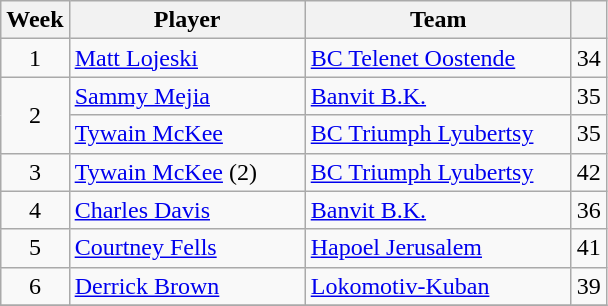<table class="wikitable sortable" style="text-align: center;">
<tr>
<th align="center">Week</th>
<th align="center" width=150>Player</th>
<th align="center" width=170>Team</th>
<th align="center"></th>
</tr>
<tr>
<td>1</td>
<td align="left"> <a href='#'>Matt Lojeski</a></td>
<td align="left"> <a href='#'>BC Telenet Oostende</a></td>
<td>34</td>
</tr>
<tr>
<td rowspan=2>2</td>
<td align="left"> <a href='#'>Sammy Mejia</a></td>
<td align="left"> <a href='#'>Banvit B.K.</a></td>
<td>35</td>
</tr>
<tr>
<td align="left"> <a href='#'>Tywain McKee</a></td>
<td align="left"> <a href='#'>BC Triumph Lyubertsy</a></td>
<td>35</td>
</tr>
<tr>
<td>3</td>
<td align="left"> <a href='#'>Tywain McKee</a> (2)</td>
<td align="left"> <a href='#'>BC Triumph Lyubertsy</a></td>
<td>42</td>
</tr>
<tr>
<td>4</td>
<td align="left"> <a href='#'>Charles Davis</a></td>
<td align="left"> <a href='#'>Banvit B.K.</a></td>
<td>36</td>
</tr>
<tr>
<td>5</td>
<td align="left"> <a href='#'>Courtney Fells</a></td>
<td align="left"> <a href='#'>Hapoel Jerusalem</a></td>
<td>41</td>
</tr>
<tr>
<td>6</td>
<td align="left"> <a href='#'>Derrick Brown</a></td>
<td align="left"> <a href='#'>Lokomotiv-Kuban</a></td>
<td>39</td>
</tr>
<tr>
</tr>
</table>
